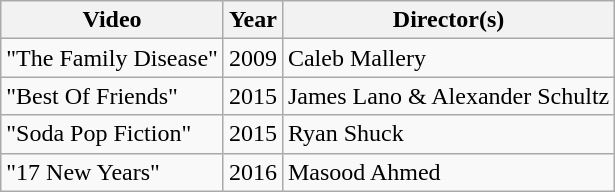<table class="wikitable">
<tr>
<th>Video</th>
<th>Year</th>
<th>Director(s)</th>
</tr>
<tr>
<td>"The Family Disease"</td>
<td>2009</td>
<td>Caleb Mallery</td>
</tr>
<tr>
<td>"Best Of Friends"</td>
<td>2015</td>
<td>James Lano & Alexander Schultz</td>
</tr>
<tr>
<td>"Soda Pop Fiction"</td>
<td>2015</td>
<td>Ryan Shuck</td>
</tr>
<tr>
<td>"17 New Years"</td>
<td>2016</td>
<td>Masood Ahmed</td>
</tr>
</table>
